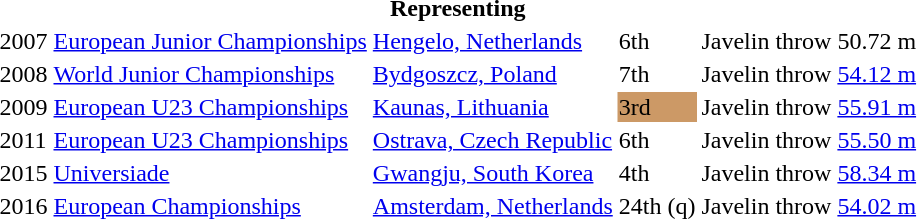<table>
<tr>
<th colspan="6">Representing </th>
</tr>
<tr>
<td>2007</td>
<td><a href='#'>European Junior Championships</a></td>
<td><a href='#'>Hengelo, Netherlands</a></td>
<td>6th</td>
<td>Javelin throw</td>
<td>50.72 m</td>
</tr>
<tr>
<td>2008</td>
<td><a href='#'>World Junior Championships</a></td>
<td><a href='#'>Bydgoszcz, Poland</a></td>
<td>7th</td>
<td>Javelin throw</td>
<td><a href='#'>54.12 m</a></td>
</tr>
<tr>
<td>2009</td>
<td><a href='#'>European U23 Championships</a></td>
<td><a href='#'>Kaunas, Lithuania</a></td>
<td bgcolor=cc9966>3rd</td>
<td>Javelin throw</td>
<td><a href='#'>55.91 m</a></td>
</tr>
<tr>
<td>2011</td>
<td><a href='#'>European U23 Championships</a></td>
<td><a href='#'>Ostrava, Czech Republic</a></td>
<td>6th</td>
<td>Javelin throw</td>
<td><a href='#'>55.50 m</a></td>
</tr>
<tr>
<td>2015</td>
<td><a href='#'>Universiade</a></td>
<td><a href='#'>Gwangju, South Korea</a></td>
<td>4th</td>
<td>Javelin throw</td>
<td><a href='#'>58.34 m</a></td>
</tr>
<tr>
<td>2016</td>
<td><a href='#'>European Championships</a></td>
<td><a href='#'>Amsterdam, Netherlands</a></td>
<td>24th (q)</td>
<td>Javelin throw</td>
<td><a href='#'>54.02 m</a></td>
</tr>
</table>
